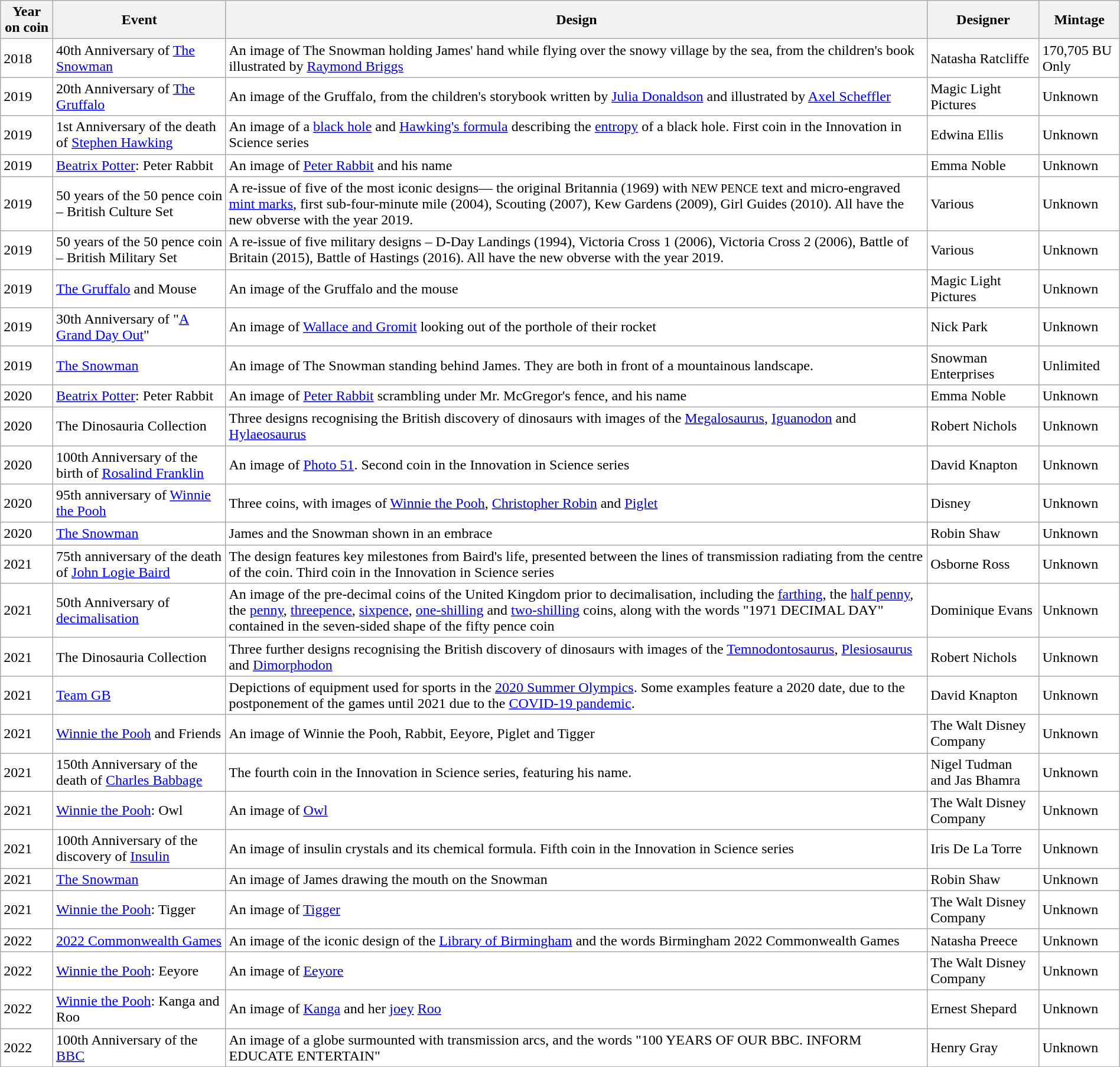<table class="wikitable" style="width:100%; background:inherit"">
<tr>
<th>Year on coin</th>
<th>Event</th>
<th>Design</th>
<th>Designer</th>
<th>Mintage</th>
</tr>
<tr>
<td>2018</td>
<td>40th Anniversary of <a href='#'>The Snowman</a></td>
<td>An image of The Snowman holding James' hand while flying over the snowy village by the sea, from the children's book illustrated by <a href='#'>Raymond Briggs</a></td>
<td>Natasha Ratcliffe</td>
<td>170,705 BU Only</td>
</tr>
<tr>
<td>2019</td>
<td>20th Anniversary of <a href='#'>The Gruffalo</a></td>
<td>An image of the Gruffalo, from the children's storybook written by <a href='#'>Julia Donaldson</a> and illustrated by <a href='#'>Axel Scheffler</a></td>
<td>Magic Light Pictures</td>
<td>Unknown</td>
</tr>
<tr>
<td>2019</td>
<td>1st Anniversary of the death of <a href='#'>Stephen Hawking</a></td>
<td>An image of a <a href='#'>black hole</a> and <a href='#'>Hawking's formula</a> describing the <a href='#'>entropy</a> of a black hole. First coin in the Innovation in Science series</td>
<td>Edwina Ellis</td>
<td>Unknown</td>
</tr>
<tr>
<td>2019</td>
<td><a href='#'>Beatrix Potter</a>: Peter Rabbit</td>
<td>An image of <a href='#'>Peter Rabbit</a> and his name</td>
<td>Emma Noble</td>
<td>Unknown</td>
</tr>
<tr>
<td>2019</td>
<td>50 years of the 50 pence coin – British Culture Set</td>
<td>A re-issue of five of the most iconic designs— the original Britannia (1969) with <small>NEW PENCE</small> text and micro-engraved <a href='#'>mint marks</a>, first sub-four-minute mile (2004), Scouting (2007), Kew Gardens (2009), Girl Guides (2010). All have the new obverse with the year 2019.</td>
<td>Various</td>
<td>Unknown</td>
</tr>
<tr>
<td>2019</td>
<td>50 years of the 50 pence coin – British Military Set</td>
<td>A re-issue of five military designs – D-Day Landings (1994), Victoria Cross 1 (2006), Victoria Cross 2 (2006), Battle of Britain (2015), Battle of Hastings (2016). All have the new obverse with the year 2019.</td>
<td>Various</td>
<td>Unknown</td>
</tr>
<tr>
<td>2019</td>
<td><a href='#'>The Gruffalo</a> and Mouse</td>
<td>An image of the Gruffalo and the mouse</td>
<td>Magic Light Pictures</td>
<td>Unknown</td>
</tr>
<tr>
<td>2019</td>
<td>30th Anniversary of "<a href='#'>A Grand Day Out</a>"</td>
<td>An image of <a href='#'>Wallace and Gromit</a> looking out of the porthole of their rocket</td>
<td>Nick Park</td>
<td>Unknown</td>
</tr>
<tr>
<td>2019</td>
<td><a href='#'>The Snowman</a></td>
<td>An image of The Snowman standing behind James. They are both in front of a mountainous landscape.</td>
<td>Snowman Enterprises</td>
<td>Unlimited</td>
</tr>
<tr>
<td>2020</td>
<td><a href='#'>Beatrix Potter</a>: Peter Rabbit</td>
<td>An image of <a href='#'>Peter Rabbit</a> scrambling under Mr. McGregor's fence, and his name</td>
<td>Emma Noble</td>
<td>Unknown</td>
</tr>
<tr>
<td>2020</td>
<td>The Dinosauria Collection</td>
<td>Three designs recognising the British discovery of dinosaurs with images of the <a href='#'>Megalosaurus</a>, <a href='#'>Iguanodon</a> and <a href='#'>Hylaeosaurus</a></td>
<td>Robert Nichols</td>
<td>Unknown</td>
</tr>
<tr>
<td>2020</td>
<td>100th Anniversary of the birth of <a href='#'>Rosalind Franklin</a></td>
<td>An image of <a href='#'>Photo 51</a>. Second coin in the Innovation in Science series</td>
<td>David Knapton</td>
<td>Unknown</td>
</tr>
<tr>
<td>2020</td>
<td>95th anniversary of <a href='#'>Winnie the Pooh</a></td>
<td>Three coins, with images of <a href='#'>Winnie the Pooh</a>, <a href='#'>Christopher Robin</a> and <a href='#'>Piglet</a></td>
<td>Disney</td>
<td>Unknown</td>
</tr>
<tr>
<td>2020</td>
<td><a href='#'>The Snowman</a></td>
<td>James and the Snowman shown in an embrace</td>
<td>Robin Shaw</td>
<td>Unknown</td>
</tr>
<tr>
<td>2021</td>
<td>75th anniversary of the death of <a href='#'>John Logie Baird</a></td>
<td>The design features key milestones from Baird's life, presented between the lines of transmission radiating from the centre of the coin. Third coin in the Innovation in Science series</td>
<td>Osborne Ross</td>
<td>Unknown</td>
</tr>
<tr>
<td>2021</td>
<td>50th Anniversary of <a href='#'>decimalisation</a></td>
<td>An image of the pre-decimal coins of the United Kingdom prior to decimalisation, including the <a href='#'>farthing</a>, the <a href='#'>half penny</a>, the <a href='#'>penny</a>, <a href='#'>threepence</a>, <a href='#'>sixpence</a>, <a href='#'>one-shilling</a> and <a href='#'>two-shilling</a> coins, along with the words "1971 DECIMAL DAY" contained in the seven-sided shape of the fifty pence coin</td>
<td>Dominique Evans</td>
<td>Unknown</td>
</tr>
<tr>
<td>2021</td>
<td>The Dinosauria Collection</td>
<td>Three further designs recognising the British discovery of dinosaurs with images of the <a href='#'>Temnodontosaurus</a>, <a href='#'>Plesiosaurus</a> and <a href='#'>Dimorphodon</a></td>
<td>Robert Nichols</td>
<td>Unknown</td>
</tr>
<tr>
<td>2021</td>
<td><a href='#'>Team GB</a></td>
<td>Depictions of equipment used for sports in the <a href='#'>2020 Summer Olympics</a>. Some examples feature a 2020 date, due to the postponement of the games until 2021 due to the <a href='#'>COVID-19 pandemic</a>.</td>
<td>David Knapton</td>
<td>Unknown</td>
</tr>
<tr>
<td>2021</td>
<td><a href='#'>Winnie the Pooh</a> and Friends</td>
<td>An image of Winnie the Pooh, Rabbit, Eeyore, Piglet and Tigger</td>
<td>The Walt Disney Company</td>
<td>Unknown</td>
</tr>
<tr>
<td>2021</td>
<td>150th Anniversary of the death of <a href='#'>Charles Babbage</a></td>
<td>The fourth coin in the Innovation in Science series, featuring his name.</td>
<td>Nigel Tudman and Jas Bhamra</td>
<td>Unknown</td>
</tr>
<tr>
<td>2021</td>
<td><a href='#'>Winnie the Pooh</a>: Owl</td>
<td>An image of <a href='#'>Owl</a></td>
<td>The Walt Disney Company</td>
<td>Unknown</td>
</tr>
<tr>
<td>2021</td>
<td>100th Anniversary of the discovery of <a href='#'>Insulin</a></td>
<td>An image of insulin crystals and its chemical formula. Fifth coin in the Innovation in Science series</td>
<td>Iris De La Torre</td>
<td>Unknown</td>
</tr>
<tr>
<td>2021</td>
<td><a href='#'>The Snowman</a></td>
<td>An image of James drawing the mouth on the Snowman</td>
<td>Robin Shaw</td>
<td>Unknown</td>
</tr>
<tr>
<td>2021</td>
<td><a href='#'>Winnie the Pooh</a>: Tigger</td>
<td>An image of <a href='#'>Tigger</a></td>
<td>The Walt Disney Company</td>
<td>Unknown</td>
</tr>
<tr>
<td>2022</td>
<td><a href='#'>2022 Commonwealth Games</a></td>
<td>An image of the iconic design of the <a href='#'>Library of Birmingham</a> and the words Birmingham 2022 Commonwealth Games</td>
<td>Natasha Preece</td>
<td>Unknown</td>
</tr>
<tr>
<td>2022</td>
<td><a href='#'>Winnie the Pooh</a>: Eeyore</td>
<td>An image of <a href='#'>Eeyore</a></td>
<td>The Walt Disney Company</td>
<td>Unknown</td>
</tr>
<tr>
<td>2022</td>
<td><a href='#'>Winnie the Pooh</a>: Kanga and Roo</td>
<td>An image of <a href='#'>Kanga</a> and her <a href='#'>joey</a> <a href='#'>Roo</a></td>
<td>Ernest Shepard</td>
<td>Unknown</td>
</tr>
<tr>
<td>2022</td>
<td>100th Anniversary of the <a href='#'>BBC</a></td>
<td>An image of a globe surmounted with transmission arcs, and the words "100 YEARS OF OUR BBC. INFORM EDUCATE ENTERTAIN"</td>
<td>Henry Gray</td>
<td>Unknown</td>
</tr>
<tr>
</tr>
</table>
